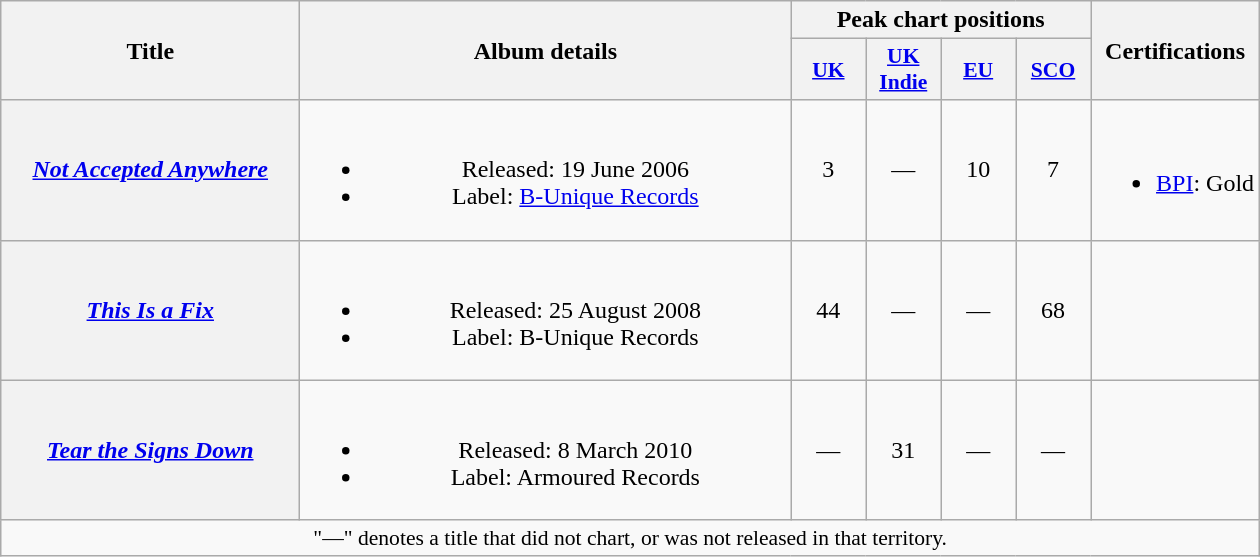<table class="wikitable plainrowheaders" style="text-align:center;">
<tr>
<th scope="col" rowspan="2" style="width:12em;">Title</th>
<th scope="col" rowspan="2" style="width:20em;">Album details</th>
<th scope="col" colspan="4">Peak chart positions</th>
<th scope="col" rowspan="2">Certifications</th>
</tr>
<tr>
<th scope="col" style="width:3em;font-size:90%;"><a href='#'>UK</a><br></th>
<th scope="col" style="width:3em;font-size:90%;"><a href='#'>UK<br>Indie</a><br></th>
<th scope="col" style="width:3em;font-size:90%;"><a href='#'>EU</a><br></th>
<th scope="col" style="width:3em;font-size:90%;"><a href='#'>SCO</a><br></th>
</tr>
<tr>
<th scope="row"><em><a href='#'>Not Accepted Anywhere</a></em></th>
<td><br><ul><li>Released: 19 June 2006</li><li>Label: <a href='#'>B-Unique Records</a></li></ul></td>
<td>3</td>
<td>—</td>
<td>10</td>
<td>7</td>
<td><br><ul><li><a href='#'>BPI</a>: Gold</li></ul></td>
</tr>
<tr>
<th scope="row"><em><a href='#'>This Is a Fix</a></em></th>
<td><br><ul><li>Released: 25 August 2008</li><li>Label: B-Unique Records</li></ul></td>
<td>44</td>
<td>—</td>
<td>—</td>
<td>68</td>
<td></td>
</tr>
<tr>
<th scope="row"><em><a href='#'>Tear the Signs Down</a></em></th>
<td><br><ul><li>Released: 8 March 2010</li><li>Label: Armoured Records</li></ul></td>
<td>—</td>
<td>31</td>
<td>—</td>
<td>—</td>
<td></td>
</tr>
<tr>
<td colspan="19" style="font-size:90%">"—" denotes a title that did not chart, or was not released in that territory.</td>
</tr>
</table>
